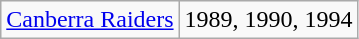<table class="wikitable">
<tr>
<td><a href='#'>Canberra Raiders</a></td>
<td>1989, 1990, 1994</td>
</tr>
</table>
